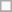<table class="wikitable">
<tr>
<td></td>
</tr>
<tr>
</tr>
</table>
